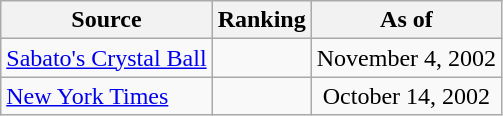<table class="wikitable" style="text-align:center">
<tr>
<th>Source</th>
<th>Ranking</th>
<th>As of</th>
</tr>
<tr>
<td align=left><a href='#'>Sabato's Crystal Ball</a></td>
<td></td>
<td>November 4, 2002</td>
</tr>
<tr>
<td align=left><a href='#'>New York Times</a></td>
<td></td>
<td>October 14, 2002</td>
</tr>
</table>
